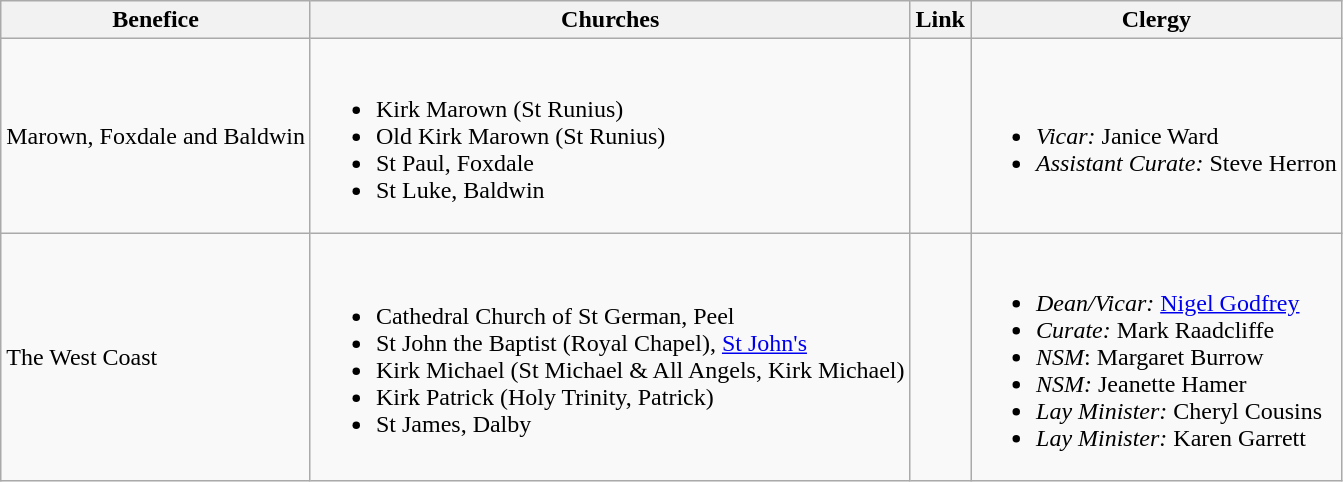<table class="wikitable">
<tr>
<th>Benefice</th>
<th>Churches</th>
<th>Link</th>
<th>Clergy</th>
</tr>
<tr>
<td>Marown, Foxdale and Baldwin</td>
<td><br><ul><li>Kirk Marown (St Runius)</li><li>Old Kirk Marown (St Runius)</li><li>St Paul, Foxdale</li><li>St Luke, Baldwin</li></ul></td>
<td></td>
<td><br><ul><li><em>Vicar:</em> Janice Ward</li><li><em>Assistant Curate:</em> Steve Herron</li></ul></td>
</tr>
<tr>
<td>The West Coast</td>
<td><br><ul><li>Cathedral Church of St German, Peel</li><li>St John the Baptist (Royal Chapel), <a href='#'>St John's</a></li><li>Kirk Michael (St Michael & All Angels, Kirk Michael)</li><li>Kirk Patrick (Holy Trinity, Patrick)</li><li>St James, Dalby</li></ul></td>
<td></td>
<td><br><ul><li><em>Dean/Vicar:</em> <a href='#'>Nigel Godfrey</a></li><li><em>Curate:</em>  Mark Raadcliffe</li><li><em>NSM</em>: Margaret Burrow</li><li><em>NSM:</em> Jeanette Hamer</li><li><em>Lay Minister:</em> Cheryl Cousins</li><li><em>Lay Minister:</em> Karen Garrett</li></ul></td>
</tr>
</table>
